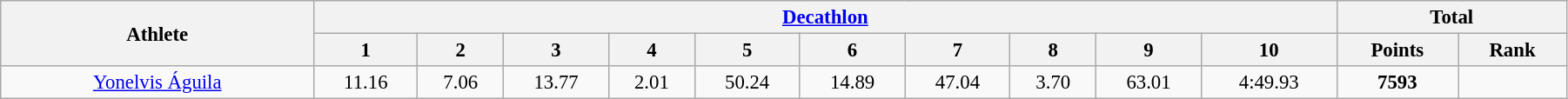<table class="wikitable" style="font-size:95%; text-align:center;" width="95%">
<tr>
<th rowspan="2">Athlete</th>
<th colspan="10"><a href='#'>Decathlon</a></th>
<th colspan="2">Total</th>
</tr>
<tr>
<th>1</th>
<th>2</th>
<th>3</th>
<th>4</th>
<th>5</th>
<th>6</th>
<th>7</th>
<th>8</th>
<th>9</th>
<th>10</th>
<th>Points</th>
<th>Rank</th>
</tr>
<tr>
<td width=20%><a href='#'>Yonelvis Águila</a></td>
<td>11.16</td>
<td>7.06</td>
<td>13.77</td>
<td>2.01</td>
<td>50.24</td>
<td>14.89</td>
<td>47.04</td>
<td>3.70</td>
<td>63.01</td>
<td>4:49.93</td>
<td><strong>7593</strong></td>
<td></td>
</tr>
</table>
